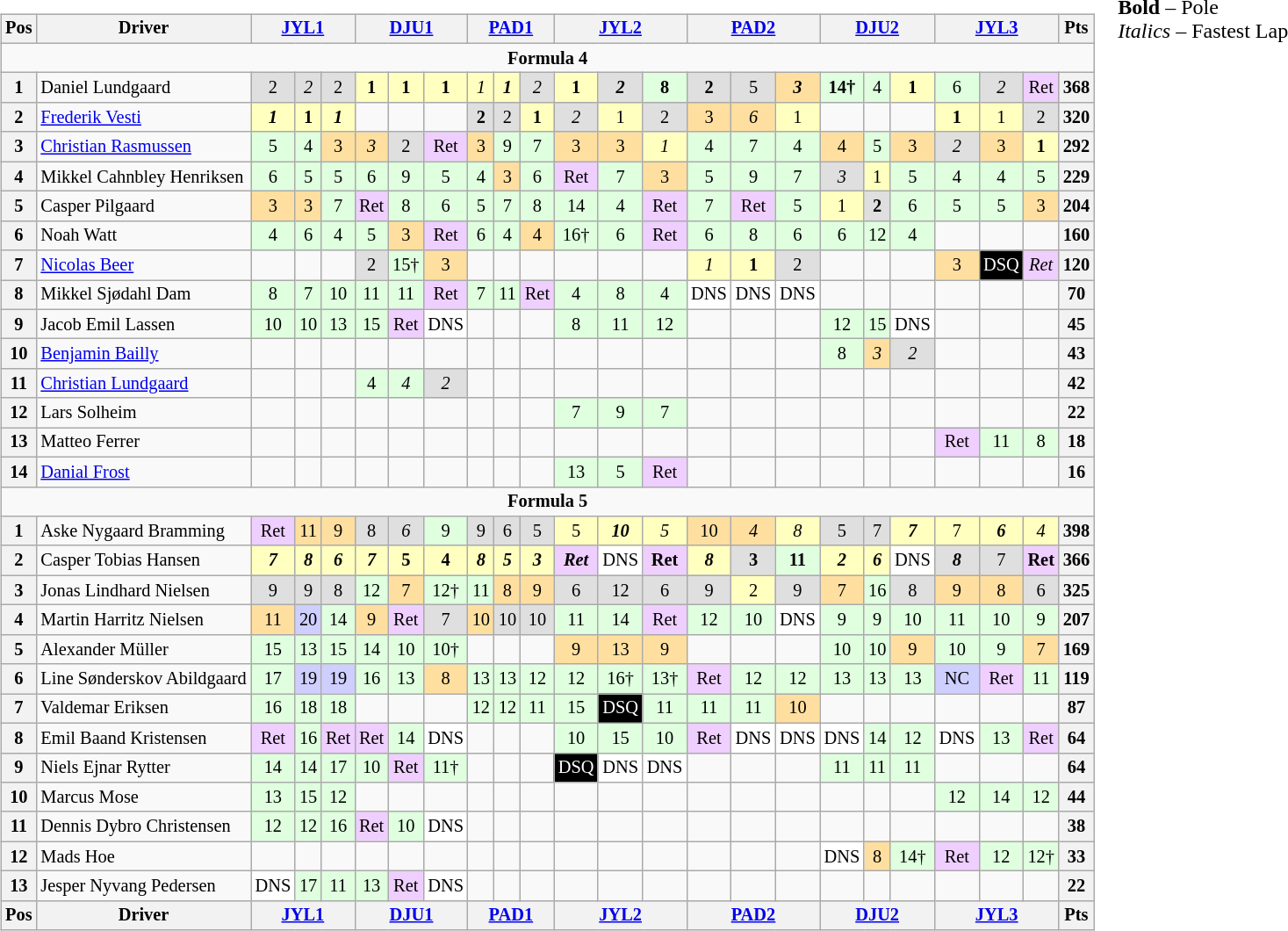<table>
<tr>
<td><br><table class="wikitable" style="font-size: 85%; text-align:center">
<tr>
<th>Pos</th>
<th>Driver</th>
<th colspan=3><a href='#'>JYL1</a></th>
<th colspan=3><a href='#'>DJU1</a></th>
<th colspan=3><a href='#'>PAD1</a></th>
<th colspan=3><a href='#'>JYL2</a></th>
<th colspan=3><a href='#'>PAD2</a></th>
<th colspan=3><a href='#'>DJU2</a></th>
<th colspan=3><a href='#'>JYL3</a></th>
<th>Pts</th>
</tr>
<tr>
<td colspan=24><strong>Formula 4</strong></td>
</tr>
<tr>
<th>1</th>
<td style="text-align:left"> Daniel Lundgaard</td>
<td style="background:#dfdfdf">2</td>
<td style="background:#dfdfdf"><em>2</em></td>
<td style="background:#dfdfdf">2</td>
<td style="background:#ffffbf"><strong>1</strong></td>
<td style="background:#ffffbf"><strong>1</strong></td>
<td style="background:#ffffbf"><strong>1</strong></td>
<td style="background:#ffffbf"><em>1</em></td>
<td style="background:#ffffbf"><strong><em>1</em></strong></td>
<td style="background:#dfdfdf"><em>2</em></td>
<td style="background:#ffffbf"><strong>1</strong></td>
<td style="background:#dfdfdf"><strong><em>2</em></strong></td>
<td style="background:#dfffdf"><strong>8</strong></td>
<td style="background:#dfdfdf"><strong>2</strong></td>
<td style="background:#dfdfdf">5</td>
<td style="background:#ffdf9f"><strong><em>3</em></strong></td>
<td style="background:#dfffdf"><strong>14†</strong></td>
<td style="background:#dfffdf">4</td>
<td style="background:#ffffbf"><strong>1</strong></td>
<td style="background:#dfffdf">6</td>
<td style="background:#dfdfdf"><em>2</em></td>
<td style="background:#efcfff">Ret</td>
<th>368</th>
</tr>
<tr>
<th>2</th>
<td style="text-align:left"> <a href='#'>Frederik Vesti</a></td>
<td style="background:#ffffbf"><strong><em>1</em></strong></td>
<td style="background:#ffffbf"><strong>1</strong></td>
<td style="background:#ffffbf"><strong><em>1</em></strong></td>
<td></td>
<td></td>
<td></td>
<td style="background:#dfdfdf"><strong>2</strong></td>
<td style="background:#dfdfdf">2</td>
<td style="background:#ffffbf"><strong>1</strong></td>
<td style="background:#dfdfdf"><em>2</em></td>
<td style="background:#ffffbf">1</td>
<td style="background:#dfdfdf">2</td>
<td style="background:#ffdf9f">3</td>
<td style="background:#ffdf9f"><em>6</em></td>
<td style="background:#ffffbf">1</td>
<td></td>
<td></td>
<td></td>
<td style="background:#ffffbf"><strong>1</strong></td>
<td style="background:#ffffbf">1</td>
<td style="background:#dfdfdf">2</td>
<th>320</th>
</tr>
<tr>
<th>3</th>
<td style="text-align:left"> <a href='#'>Christian Rasmussen</a></td>
<td style="background:#dfffdf">5</td>
<td style="background:#dfffdf">4</td>
<td style="background:#ffdf9f">3</td>
<td style="background:#ffdf9f"><em>3</em></td>
<td style="background:#dfdfdf">2</td>
<td style="background:#efcfff">Ret</td>
<td style="background:#ffdf9f">3</td>
<td style="background:#dfffdf">9</td>
<td style="background:#dfffdf">7</td>
<td style="background:#ffdf9f">3</td>
<td style="background:#ffdf9f">3</td>
<td style="background:#ffffbf"><em>1</em></td>
<td style="background:#dfffdf">4</td>
<td style="background:#dfffdf">7</td>
<td style="background:#dfffdf">4</td>
<td style="background:#ffdf9f">4</td>
<td style="background:#dfffdf">5</td>
<td style="background:#ffdf9f">3</td>
<td style="background:#dfdfdf"><em>2</em></td>
<td style="background:#ffdf9f">3</td>
<td style="background:#ffffbf"><strong>1</strong></td>
<th>292</th>
</tr>
<tr>
<th>4</th>
<td style="text-align:left"> Mikkel Cahnbley Henriksen</td>
<td style="background:#dfffdf">6</td>
<td style="background:#dfffdf">5</td>
<td style="background:#dfffdf">5</td>
<td style="background:#dfffdf">6</td>
<td style="background:#dfffdf">9</td>
<td style="background:#dfffdf">5</td>
<td style="background:#dfffdf">4</td>
<td style="background:#ffdf9f">3</td>
<td style="background:#dfffdf">6</td>
<td style="background:#efcfff">Ret</td>
<td style="background:#dfffdf">7</td>
<td style="background:#ffdf9f">3</td>
<td style="background:#dfffdf">5</td>
<td style="background:#dfffdf">9</td>
<td style="background:#dfffdf">7</td>
<td style="background:#dfdfdf"><em>3</em></td>
<td style="background:#ffffbf">1</td>
<td style="background:#dfffdf">5</td>
<td style="background:#dfffdf">4</td>
<td style="background:#dfffdf">4</td>
<td style="background:#dfffdf">5</td>
<th>229</th>
</tr>
<tr>
<th>5</th>
<td style="text-align:left"> Casper Pilgaard</td>
<td style="background:#ffdf9f">3</td>
<td style="background:#ffdf9f">3</td>
<td style="background:#dfffdf">7</td>
<td style="background:#efcfff">Ret</td>
<td style="background:#dfffdf">8</td>
<td style="background:#dfffdf">6</td>
<td style="background:#dfffdf">5</td>
<td style="background:#dfffdf">7</td>
<td style="background:#dfffdf">8</td>
<td style="background:#dfffdf">14</td>
<td style="background:#dfffdf">4</td>
<td style="background:#efcfff">Ret</td>
<td style="background:#dfffdf">7</td>
<td style="background:#efcfff">Ret</td>
<td style="background:#dfffdf">5</td>
<td style="background:#ffffbf">1</td>
<td style="background:#dfdfdf"><strong>2</strong></td>
<td style="background:#dfffdf">6</td>
<td style="background:#dfffdf">5</td>
<td style="background:#dfffdf">5</td>
<td style="background:#ffdf9f">3</td>
<th>204</th>
</tr>
<tr>
<th>6</th>
<td style="text-align:left"> Noah Watt</td>
<td style="background:#dfffdf">4</td>
<td style="background:#dfffdf">6</td>
<td style="background:#dfffdf">4</td>
<td style="background:#dfffdf">5</td>
<td style="background:#ffdf9f">3</td>
<td style="background:#efcfff">Ret</td>
<td style="background:#dfffdf">6</td>
<td style="background:#dfffdf">4</td>
<td style="background:#ffdf9f">4</td>
<td style="background:#dfffdf">16†</td>
<td style="background:#dfffdf">6</td>
<td style="background:#efcfff">Ret</td>
<td style="background:#dfffdf">6</td>
<td style="background:#dfffdf">8</td>
<td style="background:#dfffdf">6</td>
<td style="background:#dfffdf">6</td>
<td style="background:#dfffdf">12</td>
<td style="background:#dfffdf">4</td>
<td></td>
<td></td>
<td></td>
<th>160</th>
</tr>
<tr>
<th>7</th>
<td style="text-align:left"> <a href='#'>Nicolas Beer</a></td>
<td></td>
<td></td>
<td></td>
<td style="background:#dfdfdf">2</td>
<td style="background:#dfffdf">15†</td>
<td style="background:#ffdf9f">3</td>
<td></td>
<td></td>
<td></td>
<td></td>
<td></td>
<td></td>
<td style="background:#ffffbf"><em>1</em></td>
<td style="background:#ffffbf"><strong>1</strong></td>
<td style="background:#dfdfdf">2</td>
<td></td>
<td></td>
<td></td>
<td style="background:#ffdf9f">3</td>
<td style="background:#000000; color:white">DSQ</td>
<td style="background:#efcfff"><em>Ret</em></td>
<th>120</th>
</tr>
<tr>
<th>8</th>
<td style="text-align:left"> Mikkel Sjødahl Dam</td>
<td style="background:#dfffdf">8</td>
<td style="background:#dfffdf">7</td>
<td style="background:#dfffdf">10</td>
<td style="background:#dfffdf">11</td>
<td style="background:#dfffdf">11</td>
<td style="background:#efcfff">Ret</td>
<td style="background:#dfffdf">7</td>
<td style="background:#dfffdf">11</td>
<td style="background:#efcfff">Ret</td>
<td style="background:#dfffdf">4</td>
<td style="background:#dfffdf">8</td>
<td style="background:#dfffdf">4</td>
<td style="background:#ffffff">DNS</td>
<td style="background:#ffffff">DNS</td>
<td style="background:#ffffff">DNS</td>
<td></td>
<td></td>
<td></td>
<td></td>
<td></td>
<td></td>
<th>70</th>
</tr>
<tr>
<th>9</th>
<td style="text-align:left"> Jacob Emil Lassen</td>
<td style="background:#dfffdf">10</td>
<td style="background:#dfffdf">10</td>
<td style="background:#dfffdf">13</td>
<td style="background:#dfffdf">15</td>
<td style="background:#efcfff">Ret</td>
<td style="background:#ffffff">DNS</td>
<td></td>
<td></td>
<td></td>
<td style="background:#dfffdf">8</td>
<td style="background:#dfffdf">11</td>
<td style="background:#dfffdf">12</td>
<td></td>
<td></td>
<td></td>
<td style="background:#dfffdf">12</td>
<td style="background:#dfffdf">15</td>
<td style="background:#ffffff">DNS</td>
<td></td>
<td></td>
<td></td>
<th>45</th>
</tr>
<tr>
<th>10</th>
<td style="text-align:left"> <a href='#'>Benjamin Bailly</a></td>
<td></td>
<td></td>
<td></td>
<td></td>
<td></td>
<td></td>
<td></td>
<td></td>
<td></td>
<td></td>
<td></td>
<td></td>
<td></td>
<td></td>
<td></td>
<td style="background:#dfffdf">8</td>
<td style="background:#ffdf9f"><em>3</em></td>
<td style="background:#dfdfdf"><em>2</em></td>
<td></td>
<td></td>
<td></td>
<th>43</th>
</tr>
<tr>
<th>11</th>
<td style="text-align:left"> <a href='#'>Christian Lundgaard</a></td>
<td></td>
<td></td>
<td></td>
<td style="background:#dfffdf">4</td>
<td style="background:#dfffdf"><em>4</em></td>
<td style="background:#dfdfdf"><em>2</em></td>
<td></td>
<td></td>
<td></td>
<td></td>
<td></td>
<td></td>
<td></td>
<td></td>
<td></td>
<td></td>
<td></td>
<td></td>
<td></td>
<td></td>
<td></td>
<th>42</th>
</tr>
<tr>
<th>12</th>
<td style="text-align:left"> Lars Solheim</td>
<td></td>
<td></td>
<td></td>
<td></td>
<td></td>
<td></td>
<td></td>
<td></td>
<td></td>
<td style="background:#dfffdf">7</td>
<td style="background:#dfffdf">9</td>
<td style="background:#dfffdf">7</td>
<td></td>
<td></td>
<td></td>
<td></td>
<td></td>
<td></td>
<td></td>
<td></td>
<td></td>
<th>22</th>
</tr>
<tr>
<th>13</th>
<td style="text-align:left"> Matteo Ferrer</td>
<td></td>
<td></td>
<td></td>
<td></td>
<td></td>
<td></td>
<td></td>
<td></td>
<td></td>
<td></td>
<td></td>
<td></td>
<td></td>
<td></td>
<td></td>
<td></td>
<td></td>
<td></td>
<td style="background:#efcfff">Ret</td>
<td style="background:#dfffdf">11</td>
<td style="background:#dfffdf">8</td>
<th>18</th>
</tr>
<tr>
<th>14</th>
<td style="text-align:left"> <a href='#'>Danial Frost</a></td>
<td></td>
<td></td>
<td></td>
<td></td>
<td></td>
<td></td>
<td></td>
<td></td>
<td></td>
<td style="background:#dfffdf">13</td>
<td style="background:#dfffdf">5</td>
<td style="background:#efcfff">Ret</td>
<td></td>
<td></td>
<td></td>
<td></td>
<td></td>
<td></td>
<td></td>
<td></td>
<td></td>
<th>16</th>
</tr>
<tr>
<td colspan=24><strong>Formula 5</strong></td>
</tr>
<tr>
<th>1</th>
<td style="text-align:left"> Aske Nygaard Bramming</td>
<td style="background:#efcfff">Ret</td>
<td style="background:#ffdf9f">11</td>
<td style="background:#ffdf9f">9</td>
<td style="background:#dfdfdf">8</td>
<td style="background:#dfdfdf"><em>6</em></td>
<td style="background:#dfffdf">9</td>
<td style="background:#dfdfdf">9</td>
<td style="background:#dfdfdf">6</td>
<td style="background:#dfdfdf">5</td>
<td style="background:#ffffbf">5</td>
<td style="background:#ffffbf"><strong><em>10</em></strong></td>
<td style="background:#ffffbf"><em>5</em></td>
<td style="background:#ffdf9f">10</td>
<td style="background:#ffdf9f"><em>4</em></td>
<td style="background:#ffffbf"><em>8</em></td>
<td style="background:#dfdfdf">5</td>
<td style="background:#dfdfdf">7</td>
<td style="background:#ffffbf"><strong><em>7</em></strong></td>
<td style="background:#ffffbf">7</td>
<td style="background:#ffffbf"><strong><em>6</em></strong></td>
<td style="background:#ffffbf"><em>4</em></td>
<th>398</th>
</tr>
<tr>
<th>2</th>
<td style="text-align:left"> Casper Tobias Hansen</td>
<td style="background:#ffffbf"><strong><em>7</em></strong></td>
<td style="background:#ffffbf"><strong><em>8</em></strong></td>
<td style="background:#ffffbf"><strong><em>6</em></strong></td>
<td style="background:#ffffbf"><strong><em>7</em></strong></td>
<td style="background:#ffffbf"><strong>5</strong></td>
<td style="background:#ffffbf"><strong>4</strong></td>
<td style="background:#ffffbf"><strong><em>8</em></strong></td>
<td style="background:#ffffbf"><strong><em>5</em></strong></td>
<td style="background:#ffffbf"><strong><em>3</em></strong></td>
<td style="background:#efcfff"><strong><em>Ret</em></strong></td>
<td style="background:#ffffff">DNS</td>
<td style="background:#efcfff"><strong>Ret</strong></td>
<td style="background:#ffffbf"><strong><em>8</em></strong></td>
<td style="background:#dfdfdf"><strong>3</strong></td>
<td style="background:#dfffdf"><strong>11</strong></td>
<td style="background:#ffffbf"><strong><em>2</em></strong></td>
<td style="background:#ffffbf"><strong><em>6</em></strong></td>
<td style="background:#ffffff">DNS</td>
<td style="background:#dfdfdf"><strong><em>8</em></strong></td>
<td style="background:#dfdfdf">7</td>
<td style="background:#efcfff"><strong>Ret</strong></td>
<th>366</th>
</tr>
<tr>
<th>3</th>
<td style="text-align:left"> Jonas Lindhard Nielsen</td>
<td style="background:#dfdfdf">9</td>
<td style="background:#dfdfdf">9</td>
<td style="background:#dfdfdf">8</td>
<td style="background:#dfffdf">12</td>
<td style="background:#ffdf9f">7</td>
<td style="background:#dfffdf">12†</td>
<td style="background:#dfffdf">11</td>
<td style="background:#ffdf9f">8</td>
<td style="background:#ffdf9f">9</td>
<td style="background:#dfdfdf">6</td>
<td style="background:#dfdfdf">12</td>
<td style="background:#dfdfdf">6</td>
<td style="background:#dfdfdf">9</td>
<td style="background:#ffffbf">2</td>
<td style="background:#dfdfdf">9</td>
<td style="background:#ffdf9f">7</td>
<td style="background:#dfffdf">16</td>
<td style="background:#dfdfdf">8</td>
<td style="background:#ffdf9f">9</td>
<td style="background:#ffdf9f">8</td>
<td style="background:#dfdfdf">6</td>
<th>325</th>
</tr>
<tr>
<th>4</th>
<td style="text-align:left"> Martin Harritz Nielsen</td>
<td style="background:#ffdf9f">11</td>
<td style="background:#cfcfff">20</td>
<td style="background:#dfffdf">14</td>
<td style="background:#ffdf9f">9</td>
<td style="background:#efcfff">Ret</td>
<td style="background:#dfdfdf">7</td>
<td style="background:#ffdf9f">10</td>
<td style="background:#dfdfdf">10</td>
<td style="background:#dfdfdf">10</td>
<td style="background:#dfffdf">11</td>
<td style="background:#dfffdf">14</td>
<td style="background:#efcfff">Ret</td>
<td style="background:#dfffdf">12</td>
<td style="background:#dfffdf">10</td>
<td style="background:#ffffff">DNS</td>
<td style="background:#dfffdf">9</td>
<td style="background:#dfffdf">9</td>
<td style="background:#dfffdf">10</td>
<td style="background:#dfffdf">11</td>
<td style="background:#dfffdf">10</td>
<td style="background:#dfffdf">9</td>
<th>207</th>
</tr>
<tr>
<th>5</th>
<td style="text-align:left"> Alexander Müller</td>
<td style="background:#dfffdf">15</td>
<td style="background:#dfffdf">13</td>
<td style="background:#dfffdf">15</td>
<td style="background:#dfffdf">14</td>
<td style="background:#dfffdf">10</td>
<td style="background:#dfffdf">10†</td>
<td></td>
<td></td>
<td></td>
<td style="background:#ffdf9f">9</td>
<td style="background:#ffdf9f">13</td>
<td style="background:#ffdf9f">9</td>
<td></td>
<td></td>
<td></td>
<td style="background:#dfffdf">10</td>
<td style="background:#dfffdf">10</td>
<td style="background:#ffdf9f">9</td>
<td style="background:#dfffdf">10</td>
<td style="background:#dfffdf">9</td>
<td style="background:#ffdf9f">7</td>
<th>169</th>
</tr>
<tr>
<th>6</th>
<td style="text-align:left" nowrap> Line Sønderskov Abildgaard</td>
<td style="background:#dfffdf">17</td>
<td style="background:#cfcfff">19</td>
<td style="background:#cfcfff">19</td>
<td style="background:#dfffdf">16</td>
<td style="background:#dfffdf">13</td>
<td style="background:#ffdf9f">8</td>
<td style="background:#dfffdf">13</td>
<td style="background:#dfffdf">13</td>
<td style="background:#dfffdf">12</td>
<td style="background:#dfffdf">12</td>
<td style="background:#dfffdf">16†</td>
<td style="background:#dfffdf">13†</td>
<td style="background:#efcfff">Ret</td>
<td style="background:#dfffdf">12</td>
<td style="background:#dfffdf">12</td>
<td style="background:#dfffdf">13</td>
<td style="background:#dfffdf">13</td>
<td style="background:#dfffdf">13</td>
<td style="background:#cfcfff">NC</td>
<td style="background:#efcfff">Ret</td>
<td style="background:#dfffdf">11</td>
<th>119</th>
</tr>
<tr>
<th>7</th>
<td style="text-align:left"> Valdemar Eriksen</td>
<td style="background:#dfffdf">16</td>
<td style="background:#dfffdf">18</td>
<td style="background:#dfffdf">18</td>
<td></td>
<td></td>
<td></td>
<td style="background:#dfffdf">12</td>
<td style="background:#dfffdf">12</td>
<td style="background:#dfffdf">11</td>
<td style="background:#dfffdf">15</td>
<td style="background:#000000; color:white">DSQ</td>
<td style="background:#dfffdf">11</td>
<td style="background:#dfffdf">11</td>
<td style="background:#dfffdf">11</td>
<td style="background:#ffdf9f">10</td>
<td></td>
<td></td>
<td></td>
<td></td>
<td></td>
<td></td>
<th>87</th>
</tr>
<tr>
<th>8</th>
<td style="text-align:left"> Emil Baand Kristensen</td>
<td style="background:#efcfff">Ret</td>
<td style="background:#dfffdf">16</td>
<td style="background:#efcfff">Ret</td>
<td style="background:#efcfff">Ret</td>
<td style="background:#dfffdf">14</td>
<td style="background:#ffffff">DNS</td>
<td></td>
<td></td>
<td></td>
<td style="background:#dfffdf">10</td>
<td style="background:#dfffdf">15</td>
<td style="background:#dfffdf">10</td>
<td style="background:#efcfff">Ret</td>
<td style="background:#ffffff">DNS</td>
<td style="background:#ffffff">DNS</td>
<td style="background:#ffffff">DNS</td>
<td style="background:#dfffdf">14</td>
<td style="background:#dfffdf">12</td>
<td style="background:#ffffff">DNS</td>
<td style="background:#dfffdf">13</td>
<td style="background:#efcfff">Ret</td>
<th>64</th>
</tr>
<tr>
<th>9</th>
<td style="text-align:left"> Niels Ejnar Rytter</td>
<td style="background:#dfffdf">14</td>
<td style="background:#dfffdf">14</td>
<td style="background:#dfffdf">17</td>
<td style="background:#dfffdf">10</td>
<td style="background:#efcfff">Ret</td>
<td style="background:#dfffdf">11†</td>
<td></td>
<td></td>
<td></td>
<td style="background:#000000; color:white">DSQ</td>
<td style="background:#ffffff">DNS</td>
<td style="background:#ffffff">DNS</td>
<td></td>
<td></td>
<td></td>
<td style="background:#dfffdf">11</td>
<td style="background:#dfffdf">11</td>
<td style="background:#dfffdf">11</td>
<td></td>
<td></td>
<td></td>
<th>64</th>
</tr>
<tr>
<th>10</th>
<td style="text-align:left"> Marcus Mose</td>
<td style="background:#dfffdf">13</td>
<td style="background:#dfffdf">15</td>
<td style="background:#dfffdf">12</td>
<td></td>
<td></td>
<td></td>
<td></td>
<td></td>
<td></td>
<td></td>
<td></td>
<td></td>
<td></td>
<td></td>
<td></td>
<td></td>
<td></td>
<td></td>
<td style="background:#dfffdf">12</td>
<td style="background:#dfffdf">14</td>
<td style="background:#dfffdf">12</td>
<th>44</th>
</tr>
<tr>
<th>11</th>
<td style="text-align:left"> Dennis Dybro Christensen</td>
<td style="background:#dfffdf">12</td>
<td style="background:#dfffdf">12</td>
<td style="background:#dfffdf">16</td>
<td style="background:#efcfff">Ret</td>
<td style="background:#dfffdf">10</td>
<td style="background:#ffffff">DNS</td>
<td></td>
<td></td>
<td></td>
<td></td>
<td></td>
<td></td>
<td></td>
<td></td>
<td></td>
<td></td>
<td></td>
<td></td>
<td></td>
<td></td>
<td></td>
<th>38</th>
</tr>
<tr>
<th>12</th>
<td style="text-align:left"> Mads Hoe</td>
<td></td>
<td></td>
<td></td>
<td></td>
<td></td>
<td></td>
<td></td>
<td></td>
<td></td>
<td></td>
<td></td>
<td></td>
<td></td>
<td></td>
<td></td>
<td style="background:#ffffff">DNS</td>
<td style="background:#ffdf9f">8</td>
<td style="background:#dfffdf">14†</td>
<td style="background:#efcfff">Ret</td>
<td style="background:#dfffdf">12</td>
<td style="background:#dfffdf">12†</td>
<th>33</th>
</tr>
<tr>
<th>13</th>
<td style="text-align:left"> Jesper Nyvang Pedersen</td>
<td style="background:#ffffff">DNS</td>
<td style="background:#dfffdf">17</td>
<td style="background:#dfffdf">11</td>
<td style="background:#dfffdf">13</td>
<td style="background:#efcfff">Ret</td>
<td style="background:#ffffff">DNS</td>
<td></td>
<td></td>
<td></td>
<td></td>
<td></td>
<td></td>
<td></td>
<td></td>
<td></td>
<td></td>
<td></td>
<td></td>
<td></td>
<td></td>
<td></td>
<th>22</th>
</tr>
<tr>
<th>Pos</th>
<th>Driver</th>
<th colspan=3><a href='#'>JYL1</a></th>
<th colspan=3><a href='#'>DJU1</a></th>
<th colspan=3><a href='#'>PAD1</a></th>
<th colspan=3><a href='#'>JYL2</a></th>
<th colspan=3><a href='#'>PAD2</a></th>
<th colspan=3><a href='#'>DJU2</a></th>
<th colspan=3><a href='#'>JYL3</a></th>
<th>Pts</th>
</tr>
</table>
</td>
<td style="vertical-align:top"><br>
<span><strong>Bold</strong> – Pole<br><em>Italics</em> – Fastest Lap</span></td>
</tr>
</table>
